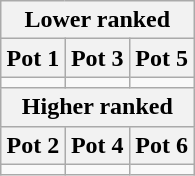<table class="wikitable">
<tr>
<th colspan=3>Lower ranked</th>
</tr>
<tr>
<th width=33%>Pot 1</th>
<th width=33%>Pot 3</th>
<th width=33%>Pot 5</th>
</tr>
<tr>
<td></td>
<td></td>
<td></td>
</tr>
<tr>
<th colspan=3>Higher ranked</th>
</tr>
<tr>
<th>Pot 2</th>
<th>Pot 4</th>
<th>Pot 6</th>
</tr>
<tr>
<td></td>
<td></td>
<td></td>
</tr>
</table>
